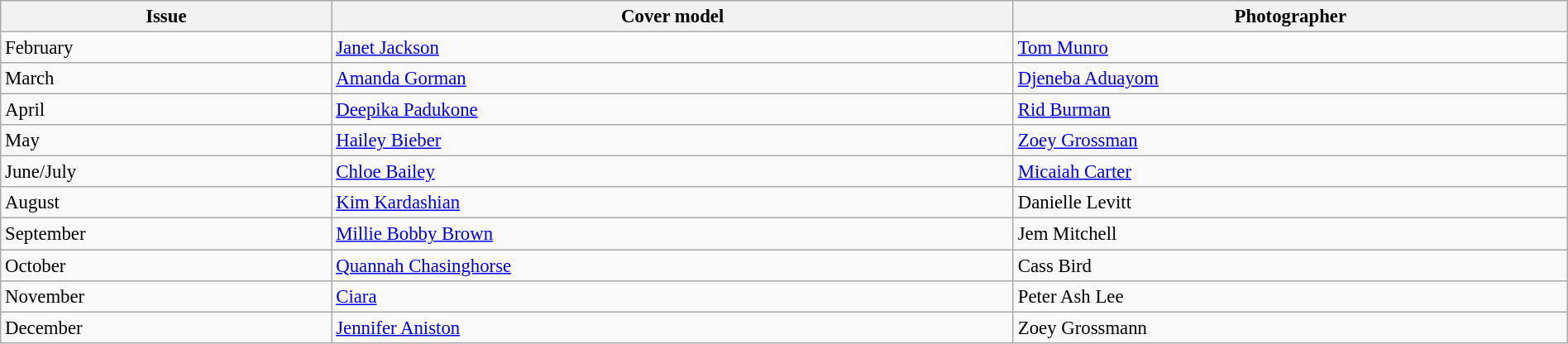<table class="sortable wikitable"  style="font-size:95%; width:100%;">
<tr>
<th style="text-align:center;">Issue</th>
<th style="text-align:center;">Cover model</th>
<th style="text-align:center;">Photographer</th>
</tr>
<tr>
<td>February</td>
<td><a href='#'>Janet Jackson</a></td>
<td><a href='#'>Tom Munro</a></td>
</tr>
<tr>
<td>March</td>
<td><a href='#'>Amanda Gorman</a></td>
<td><a href='#'>Djeneba Aduayom</a></td>
</tr>
<tr>
<td>April</td>
<td><a href='#'>Deepika Padukone</a></td>
<td><a href='#'>Rid Burman</a></td>
</tr>
<tr>
<td>May</td>
<td><a href='#'>Hailey Bieber</a></td>
<td><a href='#'>Zoey Grossman</a></td>
</tr>
<tr>
<td>June/July</td>
<td><a href='#'>Chloe Bailey</a></td>
<td><a href='#'>Micaiah Carter</a></td>
</tr>
<tr>
<td>August</td>
<td><a href='#'>Kim Kardashian</a></td>
<td>Danielle Levitt</td>
</tr>
<tr>
<td>September</td>
<td><a href='#'>Millie Bobby Brown</a></td>
<td>Jem Mitchell</td>
</tr>
<tr>
<td>October</td>
<td><a href='#'>Quannah Chasinghorse</a></td>
<td>Cass Bird</td>
</tr>
<tr>
<td>November</td>
<td><a href='#'>Ciara</a></td>
<td>Peter Ash Lee</td>
</tr>
<tr>
<td>December</td>
<td><a href='#'>Jennifer Aniston</a></td>
<td>Zoey Grossmann</td>
</tr>
</table>
